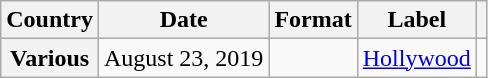<table class="wikitable plainrowheaders" border="1">
<tr>
<th scope="col">Country</th>
<th scope="col">Date</th>
<th scope="col">Format</th>
<th scope="col">Label</th>
<th scope="col"></th>
</tr>
<tr>
<th scope="row">Various</th>
<td>August 23, 2019</td>
<td></td>
<td><a href='#'>Hollywood</a></td>
<td align="center"></td>
</tr>
</table>
